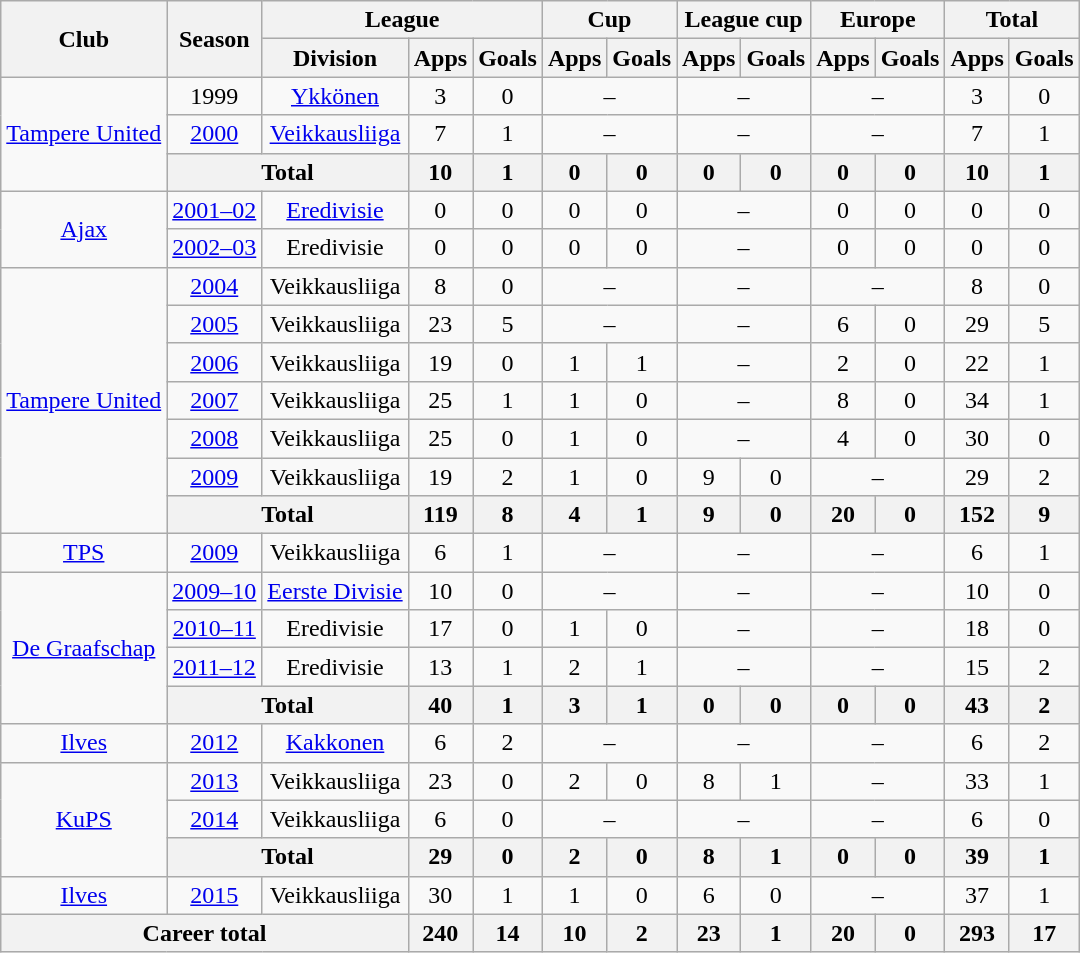<table class="wikitable" style="text-align:center">
<tr>
<th rowspan="2">Club</th>
<th rowspan="2">Season</th>
<th colspan="3">League</th>
<th colspan="2">Cup</th>
<th colspan="2">League cup</th>
<th colspan="2">Europe</th>
<th colspan="2">Total</th>
</tr>
<tr>
<th>Division</th>
<th>Apps</th>
<th>Goals</th>
<th>Apps</th>
<th>Goals</th>
<th>Apps</th>
<th>Goals</th>
<th>Apps</th>
<th>Goals</th>
<th>Apps</th>
<th>Goals</th>
</tr>
<tr>
<td rowspan="3"><a href='#'>Tampere United</a></td>
<td>1999</td>
<td><a href='#'>Ykkönen</a></td>
<td>3</td>
<td>0</td>
<td colspan=2>–</td>
<td colspan=2>–</td>
<td colspan=2>–</td>
<td>3</td>
<td>0</td>
</tr>
<tr>
<td><a href='#'>2000</a></td>
<td><a href='#'>Veikkausliiga</a></td>
<td>7</td>
<td>1</td>
<td colspan=2>–</td>
<td colspan=2>–</td>
<td colspan=2>–</td>
<td>7</td>
<td>1</td>
</tr>
<tr>
<th colspan=2>Total</th>
<th>10</th>
<th>1</th>
<th>0</th>
<th>0</th>
<th>0</th>
<th>0</th>
<th>0</th>
<th>0</th>
<th>10</th>
<th>1</th>
</tr>
<tr>
<td rowspan=2><a href='#'>Ajax</a></td>
<td><a href='#'>2001–02</a></td>
<td><a href='#'>Eredivisie</a></td>
<td>0</td>
<td>0</td>
<td>0</td>
<td>0</td>
<td colspan=2>–</td>
<td>0</td>
<td>0</td>
<td>0</td>
<td>0</td>
</tr>
<tr>
<td><a href='#'>2002–03</a></td>
<td>Eredivisie</td>
<td>0</td>
<td>0</td>
<td>0</td>
<td>0</td>
<td colspan=2>–</td>
<td>0</td>
<td>0</td>
<td>0</td>
<td>0</td>
</tr>
<tr>
<td rowspan=7><a href='#'>Tampere United</a></td>
<td><a href='#'>2004</a></td>
<td>Veikkausliiga</td>
<td>8</td>
<td>0</td>
<td colspan=2>–</td>
<td colspan=2>–</td>
<td colspan=2>–</td>
<td>8</td>
<td>0</td>
</tr>
<tr>
<td><a href='#'>2005</a></td>
<td>Veikkausliiga</td>
<td>23</td>
<td>5</td>
<td colspan=2>–</td>
<td colspan=2>–</td>
<td>6</td>
<td>0</td>
<td>29</td>
<td>5</td>
</tr>
<tr>
<td><a href='#'>2006</a></td>
<td>Veikkausliiga</td>
<td>19</td>
<td>0</td>
<td>1</td>
<td>1</td>
<td colspan=2>–</td>
<td>2</td>
<td>0</td>
<td>22</td>
<td>1</td>
</tr>
<tr>
<td><a href='#'>2007</a></td>
<td>Veikkausliiga</td>
<td>25</td>
<td>1</td>
<td>1</td>
<td>0</td>
<td colspan=2>–</td>
<td>8</td>
<td>0</td>
<td>34</td>
<td>1</td>
</tr>
<tr>
<td><a href='#'>2008</a></td>
<td>Veikkausliiga</td>
<td>25</td>
<td>0</td>
<td>1</td>
<td>0</td>
<td colspan=2>–</td>
<td>4</td>
<td>0</td>
<td>30</td>
<td>0</td>
</tr>
<tr>
<td><a href='#'>2009</a></td>
<td>Veikkausliiga</td>
<td>19</td>
<td>2</td>
<td>1</td>
<td>0</td>
<td>9</td>
<td>0</td>
<td colspan=2>–</td>
<td>29</td>
<td>2</td>
</tr>
<tr>
<th colspan=2>Total</th>
<th>119</th>
<th>8</th>
<th>4</th>
<th>1</th>
<th>9</th>
<th>0</th>
<th>20</th>
<th>0</th>
<th>152</th>
<th>9</th>
</tr>
<tr>
<td><a href='#'>TPS</a></td>
<td><a href='#'>2009</a></td>
<td>Veikkausliiga</td>
<td>6</td>
<td>1</td>
<td colspan=2>–</td>
<td colspan=2>–</td>
<td colspan=2>–</td>
<td>6</td>
<td>1</td>
</tr>
<tr>
<td rowspan=4><a href='#'>De Graafschap</a></td>
<td><a href='#'>2009–10</a></td>
<td><a href='#'>Eerste Divisie</a></td>
<td>10</td>
<td>0</td>
<td colspan=2>–</td>
<td colspan=2>–</td>
<td colspan=2>–</td>
<td>10</td>
<td>0</td>
</tr>
<tr>
<td><a href='#'>2010–11</a></td>
<td>Eredivisie</td>
<td>17</td>
<td>0</td>
<td>1</td>
<td>0</td>
<td colspan=2>–</td>
<td colspan=2>–</td>
<td>18</td>
<td>0</td>
</tr>
<tr>
<td><a href='#'>2011–12</a></td>
<td>Eredivisie</td>
<td>13</td>
<td>1</td>
<td>2</td>
<td>1</td>
<td colspan=2>–</td>
<td colspan=2>–</td>
<td>15</td>
<td>2</td>
</tr>
<tr>
<th colspan=2>Total</th>
<th>40</th>
<th>1</th>
<th>3</th>
<th>1</th>
<th>0</th>
<th>0</th>
<th>0</th>
<th>0</th>
<th>43</th>
<th>2</th>
</tr>
<tr>
<td><a href='#'>Ilves</a></td>
<td><a href='#'>2012</a></td>
<td><a href='#'>Kakkonen</a></td>
<td>6</td>
<td>2</td>
<td colspan=2>–</td>
<td colspan=2>–</td>
<td colspan=2>–</td>
<td>6</td>
<td>2</td>
</tr>
<tr>
<td rowspan=3><a href='#'>KuPS</a></td>
<td><a href='#'>2013</a></td>
<td>Veikkausliiga</td>
<td>23</td>
<td>0</td>
<td>2</td>
<td>0</td>
<td>8</td>
<td>1</td>
<td colspan=2>–</td>
<td>33</td>
<td>1</td>
</tr>
<tr>
<td><a href='#'>2014</a></td>
<td>Veikkausliiga</td>
<td>6</td>
<td>0</td>
<td colspan=2>–</td>
<td colspan=2>–</td>
<td colspan=2>–</td>
<td>6</td>
<td>0</td>
</tr>
<tr>
<th colspan=2>Total</th>
<th>29</th>
<th>0</th>
<th>2</th>
<th>0</th>
<th>8</th>
<th>1</th>
<th>0</th>
<th>0</th>
<th>39</th>
<th>1</th>
</tr>
<tr>
<td><a href='#'>Ilves</a></td>
<td><a href='#'>2015</a></td>
<td>Veikkausliiga</td>
<td>30</td>
<td>1</td>
<td>1</td>
<td>0</td>
<td>6</td>
<td>0</td>
<td colspan=2>–</td>
<td>37</td>
<td>1</td>
</tr>
<tr>
<th colspan="3">Career total</th>
<th>240</th>
<th>14</th>
<th>10</th>
<th>2</th>
<th>23</th>
<th>1</th>
<th>20</th>
<th>0</th>
<th>293</th>
<th>17</th>
</tr>
</table>
